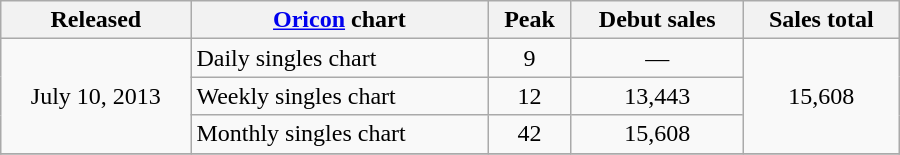<table class="wikitable" style="width:600px;">
<tr>
<th>Released</th>
<th><a href='#'>Oricon</a> chart</th>
<th>Peak</th>
<th>Debut sales</th>
<th>Sales total</th>
</tr>
<tr>
<td style="text-align:center;" rowspan="3">July 10, 2013</td>
<td>Daily singles chart</td>
<td style="text-align:center;">9</td>
<td style="text-align:center;">—</td>
<td style="text-align:center;" rowspan="3">15,608</td>
</tr>
<tr>
<td>Weekly singles chart</td>
<td style="text-align:center;">12</td>
<td style="text-align:center;">13,443</td>
</tr>
<tr>
<td>Monthly singles chart</td>
<td style="text-align:center;">42</td>
<td style="text-align:center;">15,608</td>
</tr>
<tr>
</tr>
</table>
